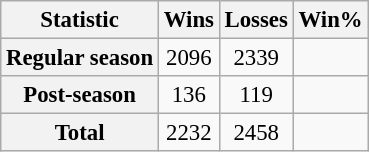<table class="wikitable" style="text-align:center; font-size:95%">
<tr>
<th scope="col">Statistic</th>
<th scope="col">Wins</th>
<th scope="col">Losses</th>
<th scope="col">Win%</th>
</tr>
<tr>
<th scope="row">Regular season</th>
<td>2096</td>
<td>2339</td>
<td></td>
</tr>
<tr>
<th scope="row">Post-season</th>
<td>136</td>
<td>119</td>
<td></td>
</tr>
<tr>
<th scope="row">Total</th>
<td>2232</td>
<td>2458</td>
<td></td>
</tr>
</table>
